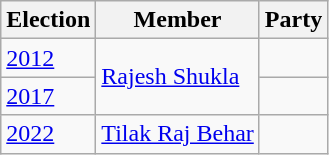<table class="wikitable sortable">
<tr>
<th>Election</th>
<th>Member</th>
<th colspan=2>Party</th>
</tr>
<tr>
<td><a href='#'>2012</a></td>
<td rowspan=2><a href='#'>Rajesh Shukla</a></td>
<td></td>
</tr>
<tr>
<td><a href='#'>2017</a></td>
</tr>
<tr>
<td><a href='#'>2022</a></td>
<td><a href='#'>Tilak Raj Behar</a></td>
<td></td>
</tr>
</table>
